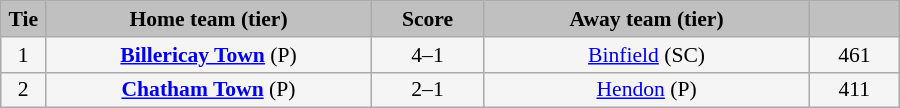<table class="wikitable" style="width: 600px; background:WhiteSmoke; text-align:center; font-size:90%">
<tr>
<td scope="col" style="width:  5.00%; background:silver;"><strong>Tie</strong></td>
<td scope="col" style="width: 36.25%; background:silver;"><strong>Home team (tier)</strong></td>
<td scope="col" style="width: 12.50%; background:silver;"><strong>Score</strong></td>
<td scope="col" style="width: 36.25%; background:silver;"><strong>Away team (tier)</strong></td>
<td scope="col" style="width: 10.00%; background:silver;"><strong></strong></td>
</tr>
<tr>
<td>1</td>
<td><strong><a href='#'>Billericay Town</a></strong> (P)</td>
<td>4–1</td>
<td><a href='#'>Binfield</a> (SC)</td>
<td>461</td>
</tr>
<tr>
<td>2</td>
<td><strong><a href='#'>Chatham Town</a></strong> (P)</td>
<td>2–1</td>
<td><a href='#'>Hendon</a> (P)</td>
<td>411</td>
</tr>
</table>
